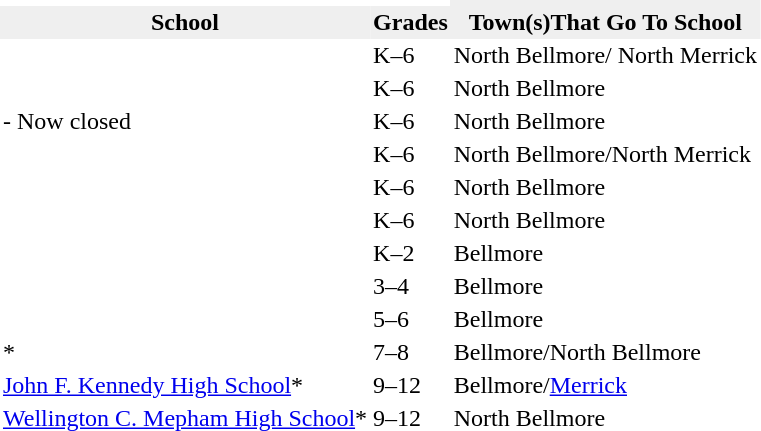<table border="0" cellpadding="2" cellspacing="0">
<tr>
<th bgcolor=#ffffff></th>
<th bgcolor=#ffffff></th>
<th bgcolor=#efefef></th>
</tr>
<tr>
<th bgcolor=#efefef>School</th>
<th bgcolor=#efefef>Grades</th>
<th bgcolor=#efefef>Town(s)That Go To School</th>
</tr>
<tr>
<td></td>
<td>K–6</td>
<td>North Bellmore/ North Merrick</td>
</tr>
<tr>
<td></td>
<td>K–6</td>
<td>North Bellmore</td>
</tr>
<tr>
<td> - Now closed</td>
<td>K–6</td>
<td>North Bellmore</td>
</tr>
<tr>
<td></td>
<td>K–6</td>
<td>North Bellmore/North Merrick</td>
</tr>
<tr>
<td></td>
<td>K–6</td>
<td>North Bellmore</td>
</tr>
<tr>
<td></td>
<td>K–6</td>
<td>North Bellmore</td>
</tr>
<tr>
<td></td>
<td>K–2</td>
<td>Bellmore</td>
</tr>
<tr>
<td></td>
<td>3–4</td>
<td>Bellmore</td>
</tr>
<tr>
<td></td>
<td>5–6</td>
<td>Bellmore</td>
</tr>
<tr>
<td>*</td>
<td>7–8</td>
<td>Bellmore/North Bellmore</td>
</tr>
<tr>
<td><a href='#'>John F. Kennedy High School</a>*</td>
<td>9–12</td>
<td>Bellmore/<a href='#'>Merrick</a></td>
</tr>
<tr>
<td><a href='#'>Wellington C. Mepham High School</a>*</td>
<td>9–12</td>
<td>North Bellmore</td>
</tr>
</table>
